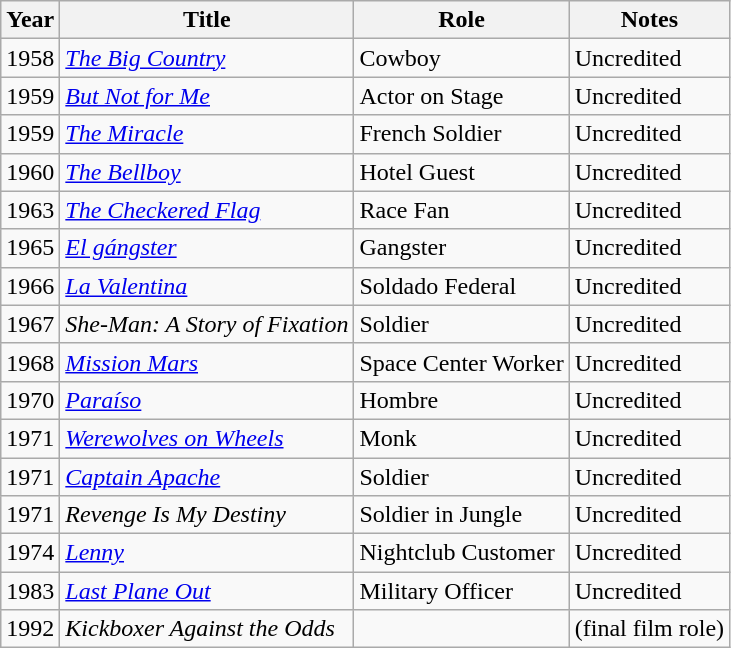<table class="wikitable">
<tr>
<th>Year</th>
<th>Title</th>
<th>Role</th>
<th>Notes</th>
</tr>
<tr>
<td>1958</td>
<td><em><a href='#'>The Big Country</a></em></td>
<td>Cowboy</td>
<td>Uncredited</td>
</tr>
<tr>
<td>1959</td>
<td><em><a href='#'>But Not for Me</a></em></td>
<td>Actor on Stage</td>
<td>Uncredited</td>
</tr>
<tr>
<td>1959</td>
<td><em><a href='#'>The Miracle</a></em></td>
<td>French Soldier</td>
<td>Uncredited</td>
</tr>
<tr>
<td>1960</td>
<td><em><a href='#'>The Bellboy</a></em></td>
<td>Hotel Guest</td>
<td>Uncredited</td>
</tr>
<tr>
<td>1963</td>
<td><em><a href='#'>The Checkered Flag</a></em></td>
<td>Race Fan</td>
<td>Uncredited</td>
</tr>
<tr>
<td>1965</td>
<td><em><a href='#'>El gángster</a></em></td>
<td>Gangster</td>
<td>Uncredited</td>
</tr>
<tr>
<td>1966</td>
<td><em><a href='#'>La Valentina</a></em></td>
<td>Soldado Federal</td>
<td>Uncredited</td>
</tr>
<tr>
<td>1967</td>
<td><em>She-Man: A Story of Fixation</em></td>
<td>Soldier</td>
<td>Uncredited</td>
</tr>
<tr>
<td>1968</td>
<td><em><a href='#'>Mission Mars</a></em></td>
<td>Space Center Worker</td>
<td>Uncredited</td>
</tr>
<tr>
<td>1970</td>
<td><em><a href='#'>Paraíso</a></em></td>
<td>Hombre</td>
<td>Uncredited</td>
</tr>
<tr>
<td>1971</td>
<td><em><a href='#'>Werewolves on Wheels</a></em></td>
<td>Monk</td>
<td>Uncredited</td>
</tr>
<tr>
<td>1971</td>
<td><em><a href='#'>Captain Apache</a></em></td>
<td>Soldier</td>
<td>Uncredited</td>
</tr>
<tr>
<td>1971</td>
<td><em>Revenge Is My Destiny</em></td>
<td>Soldier in Jungle</td>
<td>Uncredited</td>
</tr>
<tr>
<td>1974</td>
<td><em><a href='#'>Lenny</a></em></td>
<td>Nightclub Customer</td>
<td>Uncredited</td>
</tr>
<tr>
<td>1983</td>
<td><em><a href='#'>Last Plane Out</a></em></td>
<td>Military Officer</td>
<td>Uncredited</td>
</tr>
<tr>
<td>1992</td>
<td><em>Kickboxer Against the Odds</em></td>
<td></td>
<td>(final film role)</td>
</tr>
</table>
